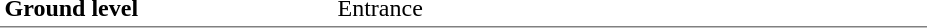<table table border=0 cellspacing=0 cellpadding=3>
<tr>
<td style="border-bottom:solid 1px gray;" width=110 rowspan=10 valign=top><strong>Ground level</strong></td>
</tr>
<tr>
<td style="border-bottom:solid 1px gray;" width=100 rowspan=2 valign=top></td>
<td style="border-bottom:solid 1px gray;" width=390 rowspan=2 valign=top>Entrance</td>
</tr>
</table>
